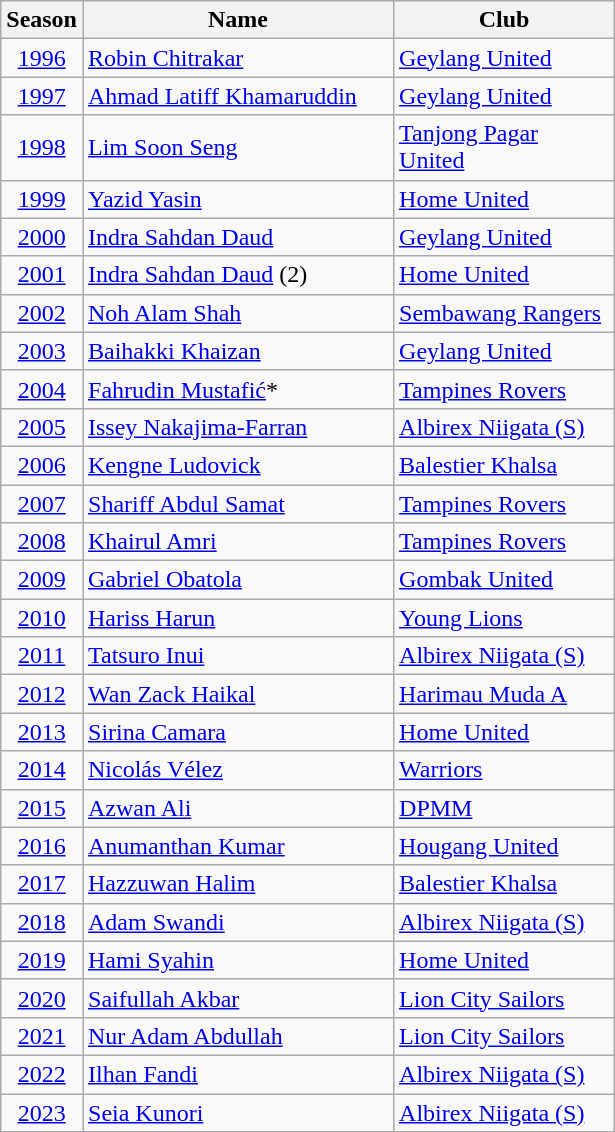<table class="wikitable" style="text-align:center">
<tr>
<th>Season</th>
<th width="200">Name</th>
<th width="140">Club</th>
</tr>
<tr>
<td><a href='#'>1996</a></td>
<td align="left"> <a href='#'>Robin Chitrakar</a></td>
<td align="left"><a href='#'>Geylang United</a></td>
</tr>
<tr>
<td><a href='#'>1997</a></td>
<td align="left"> <a href='#'>Ahmad Latiff Khamaruddin</a></td>
<td align="left"><a href='#'>Geylang United</a></td>
</tr>
<tr>
<td><a href='#'>1998</a></td>
<td align="left"> <a href='#'>Lim Soon Seng</a></td>
<td align="left"><a href='#'>Tanjong Pagar United</a></td>
</tr>
<tr>
<td><a href='#'>1999</a></td>
<td align="left"> <a href='#'>Yazid Yasin</a></td>
<td align="left"><a href='#'>Home United</a></td>
</tr>
<tr>
<td><a href='#'>2000</a></td>
<td align="left"> <a href='#'>Indra Sahdan Daud</a></td>
<td align="left"><a href='#'>Geylang United</a></td>
</tr>
<tr>
<td><a href='#'>2001</a></td>
<td align="left"> <a href='#'>Indra Sahdan Daud</a> (2)</td>
<td align="left"><a href='#'>Home United</a></td>
</tr>
<tr>
<td><a href='#'>2002</a></td>
<td align="left"> <a href='#'>Noh Alam Shah</a></td>
<td align="left"><a href='#'>Sembawang Rangers</a></td>
</tr>
<tr>
<td><a href='#'>2003</a></td>
<td align="left"> <a href='#'>Baihakki Khaizan</a></td>
<td align="left"><a href='#'>Geylang United</a></td>
</tr>
<tr>
<td><a href='#'>2004</a></td>
<td align="left"> <a href='#'>Fahrudin Mustafić</a>*</td>
<td align="left"><a href='#'>Tampines Rovers</a></td>
</tr>
<tr>
<td><a href='#'>2005</a></td>
<td align="left"> <a href='#'>Issey Nakajima-Farran</a></td>
<td align="left"><a href='#'>Albirex Niigata (S)</a></td>
</tr>
<tr>
<td><a href='#'>2006</a></td>
<td align="left"> <a href='#'>Kengne Ludovick</a></td>
<td align="left"><a href='#'>Balestier Khalsa</a></td>
</tr>
<tr>
<td><a href='#'>2007</a></td>
<td align="left"> <a href='#'>Shariff Abdul Samat</a></td>
<td align="left"><a href='#'>Tampines Rovers</a></td>
</tr>
<tr>
<td><a href='#'>2008</a></td>
<td align="left"> <a href='#'>Khairul Amri</a></td>
<td align="left"><a href='#'>Tampines Rovers</a></td>
</tr>
<tr>
<td><a href='#'>2009</a></td>
<td align="left"> <a href='#'>Gabriel Obatola</a></td>
<td align="left"><a href='#'>Gombak United</a></td>
</tr>
<tr>
<td><a href='#'>2010</a></td>
<td align="left"> <a href='#'>Hariss Harun</a></td>
<td align="left"><a href='#'>Young Lions</a></td>
</tr>
<tr>
<td><a href='#'>2011</a></td>
<td align="left"> <a href='#'>Tatsuro Inui</a></td>
<td align="left"><a href='#'>Albirex Niigata (S)</a></td>
</tr>
<tr>
<td><a href='#'>2012</a></td>
<td align="left"> <a href='#'>Wan Zack Haikal</a></td>
<td align="left"><a href='#'>Harimau Muda A</a></td>
</tr>
<tr>
<td><a href='#'>2013</a></td>
<td align="left"> <a href='#'>Sirina Camara</a></td>
<td align="left"><a href='#'>Home United</a></td>
</tr>
<tr>
<td><a href='#'>2014</a></td>
<td align="left"> <a href='#'>Nicolás Vélez</a></td>
<td align="left"><a href='#'>Warriors</a></td>
</tr>
<tr>
<td><a href='#'>2015</a></td>
<td align="left"> <a href='#'>Azwan Ali</a></td>
<td align="left"><a href='#'>DPMM</a></td>
</tr>
<tr>
<td><a href='#'>2016</a></td>
<td align="left"> <a href='#'>Anumanthan Kumar</a></td>
<td align="left"><a href='#'>Hougang United</a></td>
</tr>
<tr>
<td><a href='#'>2017</a></td>
<td align="left"> <a href='#'>Hazzuwan Halim</a></td>
<td align="left"><a href='#'>Balestier Khalsa</a></td>
</tr>
<tr>
<td><a href='#'>2018</a></td>
<td align="left"> <a href='#'>Adam Swandi</a></td>
<td align="left"><a href='#'>Albirex Niigata (S)</a></td>
</tr>
<tr>
<td><a href='#'>2019</a></td>
<td align="left"> <a href='#'>Hami Syahin</a></td>
<td align="left"><a href='#'>Home United</a></td>
</tr>
<tr>
<td><a href='#'>2020</a></td>
<td align="left"> <a href='#'>Saifullah Akbar</a></td>
<td align="left"><a href='#'>Lion City Sailors</a></td>
</tr>
<tr>
<td><a href='#'>2021</a></td>
<td align="left"> <a href='#'>Nur Adam Abdullah</a></td>
<td align="left"><a href='#'>Lion City Sailors</a></td>
</tr>
<tr>
<td><a href='#'>2022</a></td>
<td align="left"> <a href='#'>Ilhan Fandi</a></td>
<td align="left"><a href='#'>Albirex Niigata (S)</a></td>
</tr>
<tr>
<td><a href='#'>2023</a></td>
<td align=left> <a href='#'>Seia Kunori</a></td>
<td align=left><a href='#'>Albirex Niigata (S)</a></td>
</tr>
</table>
